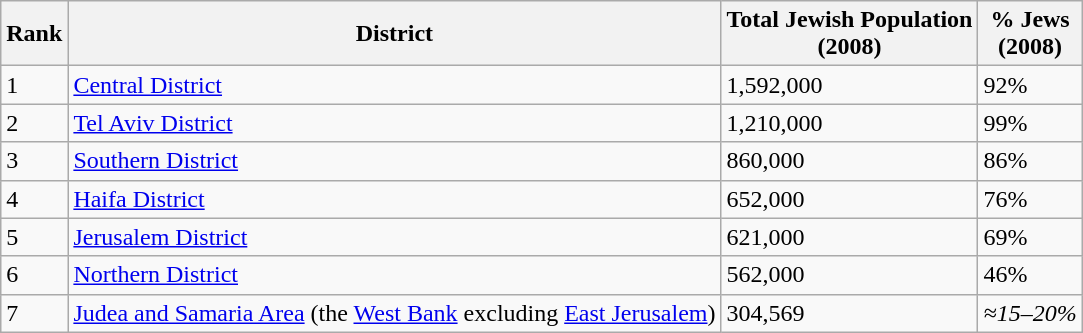<table class="wikitable">
<tr>
<th>Rank</th>
<th>District</th>
<th>Total Jewish Population<br>(2008)</th>
<th>% Jews<br>(2008)</th>
</tr>
<tr>
<td>1</td>
<td><a href='#'>Central District</a></td>
<td>1,592,000</td>
<td>92%</td>
</tr>
<tr>
<td>2</td>
<td><a href='#'>Tel Aviv District</a></td>
<td>1,210,000</td>
<td>99%</td>
</tr>
<tr>
<td>3</td>
<td><a href='#'>Southern District</a></td>
<td>860,000</td>
<td>86%</td>
</tr>
<tr>
<td>4</td>
<td><a href='#'>Haifa District</a></td>
<td>652,000</td>
<td>76%</td>
</tr>
<tr>
<td>5</td>
<td><a href='#'>Jerusalem District</a></td>
<td>621,000</td>
<td>69%</td>
</tr>
<tr>
<td>6</td>
<td><a href='#'>Northern District</a></td>
<td>562,000</td>
<td>46%</td>
</tr>
<tr>
<td>7</td>
<td><a href='#'>Judea and Samaria Area</a> (the <a href='#'>West Bank</a> excluding <a href='#'>East Jerusalem</a>)</td>
<td>304,569</td>
<td><em>≈15–20%</em></td>
</tr>
</table>
